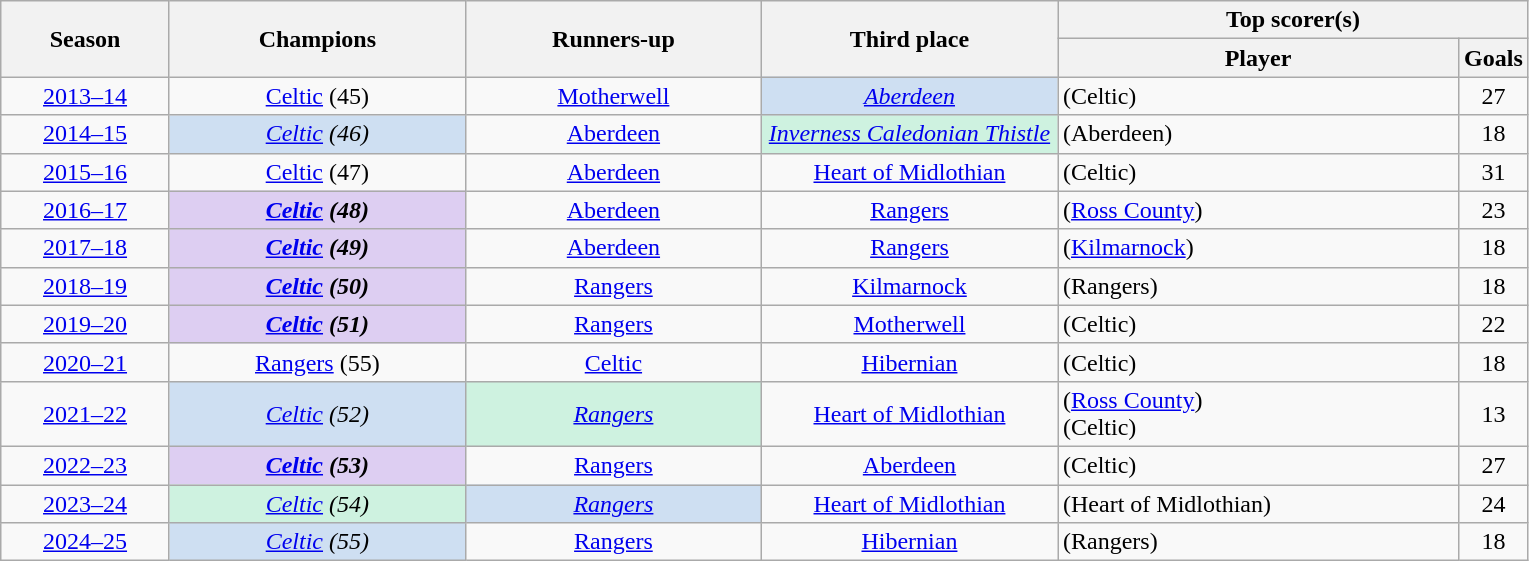<table class="wikitable" style="text-align: center;">
<tr>
<th rowspan=2 width=105>Season</th>
<th rowspan=2 width=190>Champions</th>
<th rowspan=2 width=190>Runners-up</th>
<th rowspan=2 width=190>Third place</th>
<th colspan=2>Top scorer(s)</th>
</tr>
<tr>
<th width=260>Player</th>
<th>Goals</th>
</tr>
<tr>
<td><a href='#'>2013–14</a></td>
<td><a href='#'>Celtic</a> (45)</td>
<td><a href='#'>Motherwell</a></td>
<td bgcolor="CEDFF2"><em><a href='#'>Aberdeen</a></em></td>
<td align=left> (Celtic)</td>
<td>27</td>
</tr>
<tr>
<td><a href='#'>2014–15</a></td>
<td bgcolor="CEDFF2"><em><a href='#'>Celtic</a> (46)</em></td>
<td><a href='#'>Aberdeen</a></td>
<td bgcolor="CEF2E0"><em><a href='#'>Inverness Caledonian Thistle</a></em></td>
<td align=left> (Aberdeen)</td>
<td>18</td>
</tr>
<tr>
<td><a href='#'>2015–16</a></td>
<td><a href='#'>Celtic</a> (47)</td>
<td><a href='#'>Aberdeen</a></td>
<td><a href='#'>Heart of Midlothian</a></td>
<td align=left> (Celtic)</td>
<td>31</td>
</tr>
<tr>
<td><a href='#'>2016–17</a></td>
<td bgcolor="DDCEF2"><strong><em><a href='#'>Celtic</a> (48)</em></strong></td>
<td><a href='#'>Aberdeen</a></td>
<td><a href='#'>Rangers</a></td>
<td align=left> (<a href='#'>Ross County</a>)</td>
<td>23</td>
</tr>
<tr>
<td><a href='#'>2017–18</a></td>
<td bgcolor="DDCEF2"><strong><em><a href='#'>Celtic</a> (49)</em></strong></td>
<td><a href='#'>Aberdeen</a></td>
<td><a href='#'>Rangers</a></td>
<td align=left> (<a href='#'>Kilmarnock</a>)</td>
<td>18</td>
</tr>
<tr>
<td><a href='#'>2018–19</a></td>
<td bgcolor="DDCEF2"><strong><em><a href='#'>Celtic</a> (50)</em></strong></td>
<td><a href='#'>Rangers</a></td>
<td><a href='#'>Kilmarnock</a></td>
<td align=left> (Rangers)</td>
<td>18</td>
</tr>
<tr>
<td><a href='#'>2019–20</a></td>
<td bgcolor="DDCEF2"><strong><em><a href='#'>Celtic</a> (51)</em></strong></td>
<td><a href='#'>Rangers</a></td>
<td><a href='#'>Motherwell</a></td>
<td align=left> (Celtic)</td>
<td>22</td>
</tr>
<tr>
<td><a href='#'>2020–21</a></td>
<td><a href='#'>Rangers</a> (55)</td>
<td><a href='#'>Celtic</a></td>
<td><a href='#'>Hibernian</a></td>
<td align=left> (Celtic)</td>
<td>18</td>
</tr>
<tr>
<td><a href='#'>2021–22</a></td>
<td bgcolor="CEDFF2"><em><a href='#'>Celtic</a> (52)</em></td>
<td bgcolor="CEF2E0"><em><a href='#'>Rangers</a></em></td>
<td><a href='#'>Heart of Midlothian</a></td>
<td align=left> (<a href='#'>Ross County</a>)<br> (Celtic)</td>
<td>13</td>
</tr>
<tr>
<td><a href='#'>2022–23</a></td>
<td bgcolor="DDCEF2"><strong><em><a href='#'>Celtic</a> (53)</em></strong></td>
<td><a href='#'>Rangers</a></td>
<td><a href='#'>Aberdeen</a></td>
<td align=left> (Celtic)</td>
<td>27</td>
</tr>
<tr>
<td><a href='#'>2023–24</a></td>
<td bgcolor="CEF2E0"><em><a href='#'>Celtic</a> (54)</em></td>
<td bgcolor="CEDFF2"><em><a href='#'>Rangers</a></em></td>
<td><a href='#'>Heart of Midlothian</a></td>
<td align=left> (Heart of Midlothian)</td>
<td>24</td>
</tr>
<tr>
<td><a href='#'>2024–25</a></td>
<td bgcolor="CEDFF2"><em><a href='#'>Celtic</a> (55)</em></td>
<td><a href='#'>Rangers</a></td>
<td><a href='#'>Hibernian</a></td>
<td align=left> (Rangers)</td>
<td>18</td>
</tr>
</table>
